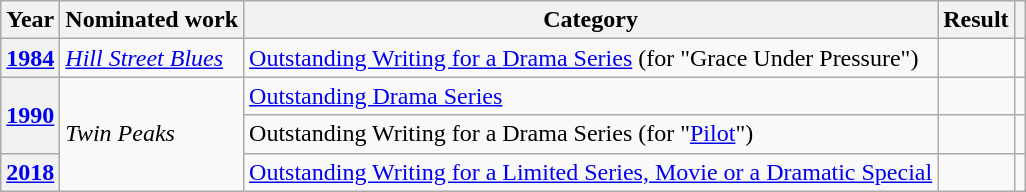<table class="wikitable sortable plainrowheaders">
<tr>
<th scope="col">Year</th>
<th scope="col">Nominated work</th>
<th scope="col">Category</th>
<th scope="col" class="unsortable">Result</th>
<th scope="col" class="unsortable"></th>
</tr>
<tr>
<th scope="row"><a href='#'>1984</a></th>
<td><em><a href='#'>Hill Street Blues</a></em></td>
<td><a href='#'>Outstanding Writing for a Drama Series</a> (for "Grace Under Pressure")</td>
<td></td>
<td style="text-align:center"></td>
</tr>
<tr>
<th scope="row" rowspan="2"><a href='#'>1990</a></th>
<td rowspan="3"><em>Twin Peaks</em></td>
<td><a href='#'>Outstanding Drama Series</a></td>
<td></td>
<td style="text-align:center"></td>
</tr>
<tr>
<td>Outstanding Writing for a Drama Series (for "<a href='#'>Pilot</a>")</td>
<td></td>
<td style="text-align:center"></td>
</tr>
<tr>
<th scope="row"><a href='#'>2018</a></th>
<td><a href='#'>Outstanding Writing for a Limited Series, Movie or a Dramatic Special</a></td>
<td></td>
<td style="text-align:center"></td>
</tr>
</table>
